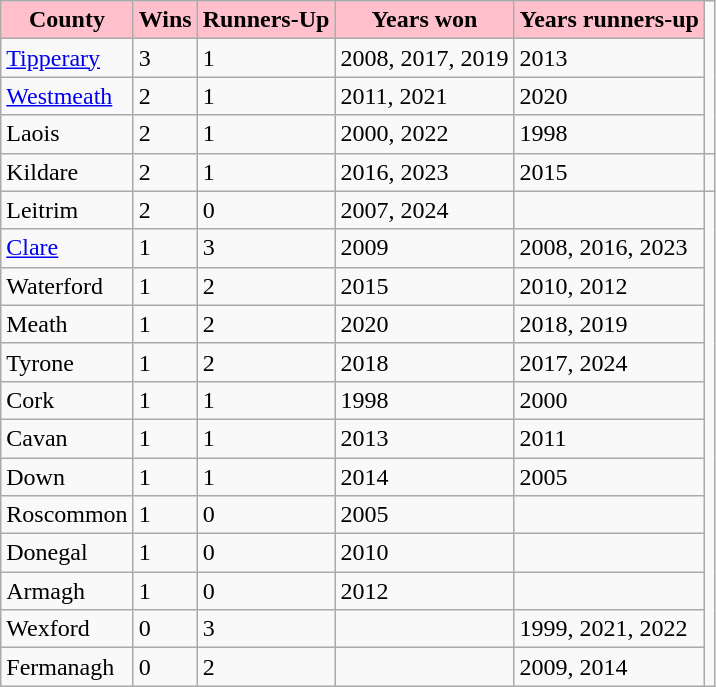<table class="wikitable">
<tr>
<th style="background:pink;"><strong>County</strong></th>
<th style="background:pink;"><strong>Wins</strong></th>
<th style="background:pink;"><strong>Runners-Up</strong></th>
<th style="background:pink;"><strong>Years won</strong></th>
<th style="background:pink;"><strong>Years runners-up</strong></th>
</tr>
<tr>
<td><a href='#'>Tipperary</a></td>
<td>3</td>
<td>1</td>
<td>2008, 2017, 2019</td>
<td>2013</td>
</tr>
<tr>
<td><a href='#'>Westmeath</a></td>
<td>2</td>
<td>1</td>
<td>2011, 2021</td>
<td>2020</td>
</tr>
<tr>
<td>Laois</td>
<td>2</td>
<td>1</td>
<td>2000, 2022</td>
<td>1998</td>
</tr>
<tr>
<td>Kildare</td>
<td>2</td>
<td>1</td>
<td>2016, 2023</td>
<td>2015</td>
<td></td>
</tr>
<tr>
<td>Leitrim</td>
<td>2</td>
<td>0</td>
<td>2007, 2024</td>
<td></td>
</tr>
<tr>
<td><a href='#'>Clare</a></td>
<td>1</td>
<td>3</td>
<td>2009</td>
<td>2008, 2016, 2023</td>
</tr>
<tr>
<td>Waterford</td>
<td>1</td>
<td>2</td>
<td>2015</td>
<td>2010, 2012</td>
</tr>
<tr>
<td>Meath</td>
<td>1</td>
<td>2</td>
<td>2020</td>
<td>2018, 2019</td>
</tr>
<tr>
<td>Tyrone</td>
<td>1</td>
<td>2</td>
<td>2018</td>
<td>2017, 2024</td>
</tr>
<tr>
<td>Cork</td>
<td>1</td>
<td>1</td>
<td>1998</td>
<td>2000</td>
</tr>
<tr>
<td>Cavan</td>
<td>1</td>
<td>1</td>
<td>2013</td>
<td>2011</td>
</tr>
<tr>
<td>Down</td>
<td>1</td>
<td>1</td>
<td>2014</td>
<td>2005</td>
</tr>
<tr>
<td>Roscommon</td>
<td>1</td>
<td>0</td>
<td>2005</td>
<td></td>
</tr>
<tr>
<td>Donegal</td>
<td>1</td>
<td>0</td>
<td>2010</td>
<td></td>
</tr>
<tr>
<td>Armagh</td>
<td>1</td>
<td>0</td>
<td>2012</td>
<td></td>
</tr>
<tr>
<td>Wexford</td>
<td>0</td>
<td>3</td>
<td></td>
<td>1999, 2021, 2022</td>
</tr>
<tr>
<td>Fermanagh</td>
<td>0</td>
<td>2</td>
<td></td>
<td>2009, 2014</td>
</tr>
</table>
